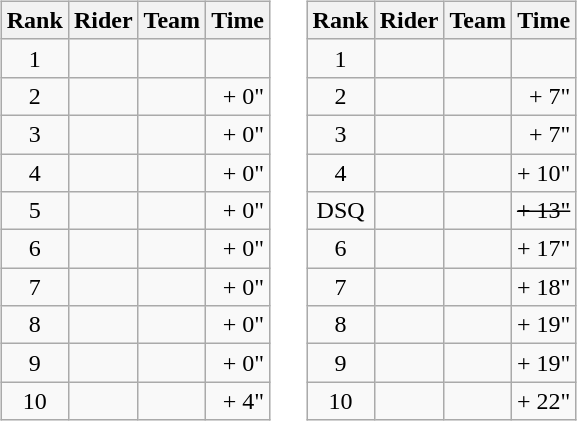<table>
<tr>
<td><br><table class="wikitable">
<tr>
<th scope="col">Rank</th>
<th scope="col">Rider</th>
<th scope="col">Team</th>
<th scope="col">Time</th>
</tr>
<tr>
<td style="text-align:center;">1</td>
<td> </td>
<td></td>
<td style="text-align:right;"></td>
</tr>
<tr>
<td style="text-align:center;">2</td>
<td></td>
<td></td>
<td style="text-align:right;">+ 0"</td>
</tr>
<tr>
<td style="text-align:center;">3</td>
<td></td>
<td></td>
<td style="text-align:right;">+ 0"</td>
</tr>
<tr>
<td style="text-align:center;">4</td>
<td></td>
<td></td>
<td style="text-align:right;">+ 0"</td>
</tr>
<tr>
<td style="text-align:center;">5</td>
<td></td>
<td></td>
<td style="text-align:right;">+ 0"</td>
</tr>
<tr>
<td style="text-align:center;">6</td>
<td></td>
<td></td>
<td style="text-align:right;">+ 0"</td>
</tr>
<tr>
<td style="text-align:center;">7</td>
<td></td>
<td></td>
<td style="text-align:right;">+ 0"</td>
</tr>
<tr>
<td style="text-align:center;">8</td>
<td></td>
<td></td>
<td style="text-align:right;">+ 0"</td>
</tr>
<tr>
<td style="text-align:center;">9</td>
<td></td>
<td></td>
<td style="text-align:right;">+ 0"</td>
</tr>
<tr>
<td style="text-align:center;">10</td>
<td></td>
<td></td>
<td style="text-align:right;">+ 4"</td>
</tr>
</table>
</td>
<td></td>
<td><br><table class="wikitable">
<tr>
<th scope="col">Rank</th>
<th scope="col">Rider</th>
<th scope="col">Team</th>
<th scope="col">Time</th>
</tr>
<tr>
<td style="text-align:center;">1</td>
<td> </td>
<td></td>
<td style="text-align:right;"></td>
</tr>
<tr>
<td style="text-align:center;">2</td>
<td> </td>
<td></td>
<td style="text-align:right;">+ 7"</td>
</tr>
<tr>
<td style="text-align:center;">3</td>
<td></td>
<td></td>
<td style="text-align:right;">+ 7"</td>
</tr>
<tr>
<td style="text-align:center;">4</td>
<td> </td>
<td></td>
<td style="text-align:right;">+ 10"</td>
</tr>
<tr>
<td style="text-align:center;">DSQ</td>
<td><s></s></td>
<td><s></s></td>
<td style="text-align:right;"><s>+ 13"</s></td>
</tr>
<tr>
<td style="text-align:center;">6</td>
<td></td>
<td></td>
<td style="text-align:right;">+ 17"</td>
</tr>
<tr>
<td style="text-align:center;">7</td>
<td></td>
<td></td>
<td style="text-align:right;">+ 18"</td>
</tr>
<tr>
<td style="text-align:center;">8</td>
<td> </td>
<td></td>
<td style="text-align:right;">+ 19"</td>
</tr>
<tr>
<td style="text-align:center;">9</td>
<td></td>
<td></td>
<td style="text-align:right;">+ 19"</td>
</tr>
<tr>
<td style="text-align:center;">10</td>
<td></td>
<td></td>
<td style="text-align:right;">+ 22"</td>
</tr>
</table>
</td>
</tr>
</table>
